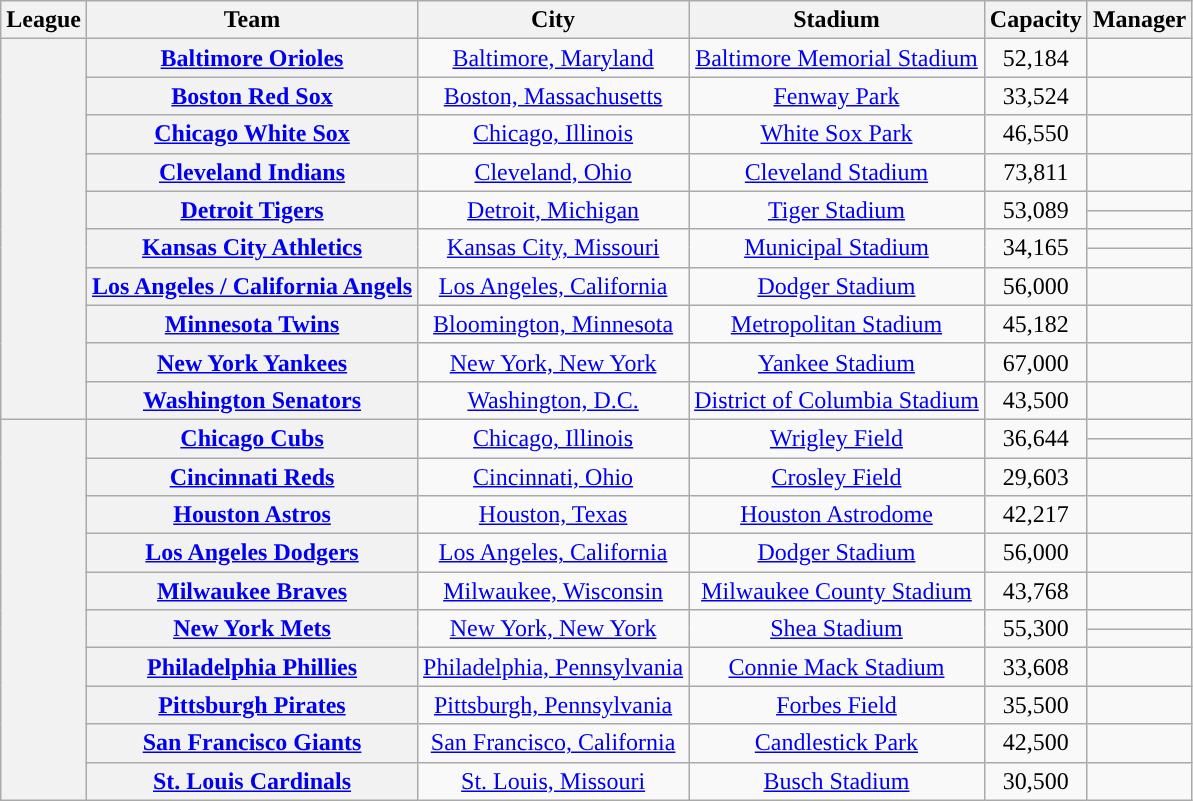<table class="wikitable sortable plainrowheaders" style="text-align:center;">
<tr>
<th scope="col">League</th>
<th scope="col">Team</th>
<th scope="col">City</th>
<th scope="col">Stadium</th>
<th scope="col">Capacity</th>
<th scope="col">Manager</th>
</tr>
<tr>
<th rowspan="12"></th>
<th scope="row"><a href='#'>Baltimore Orioles</a></th>
<td><a href='#'>Baltimore, Maryland</a></td>
<td><a href='#'>Baltimore Memorial Stadium</a></td>
<td>52,184</td>
<td></td>
</tr>
<tr>
<th scope="row"><a href='#'>Boston Red Sox</a></th>
<td><a href='#'>Boston, Massachusetts</a></td>
<td><a href='#'>Fenway Park</a></td>
<td>33,524</td>
<td></td>
</tr>
<tr>
<th scope="row"><a href='#'>Chicago White Sox</a></th>
<td><a href='#'>Chicago, Illinois</a></td>
<td><a href='#'>White Sox Park</a></td>
<td>46,550</td>
<td></td>
</tr>
<tr>
<th scope="row"><a href='#'>Cleveland Indians</a></th>
<td><a href='#'>Cleveland, Ohio</a></td>
<td><a href='#'>Cleveland Stadium</a></td>
<td>73,811</td>
<td></td>
</tr>
<tr>
<th rowspan="2" scope="row"><a href='#'>Detroit Tigers</a></th>
<td rowspan="2"><a href='#'>Detroit, Michigan</a></td>
<td rowspan="2"><a href='#'>Tiger Stadium</a></td>
<td rowspan="2">53,089</td>
<td></td>
</tr>
<tr>
<td></td>
</tr>
<tr>
<th rowspan="2" scope="row"><a href='#'>Kansas City Athletics</a></th>
<td rowspan="2"><a href='#'>Kansas City, Missouri</a></td>
<td rowspan="2"><a href='#'>Municipal Stadium</a></td>
<td rowspan="2">34,165</td>
<td></td>
</tr>
<tr>
<td></td>
</tr>
<tr>
<th scope="row"><a href='#'>Los Angeles / California Angels</a></th>
<td><a href='#'>Los Angeles, California</a></td>
<td><a href='#'>Dodger Stadium</a></td>
<td>56,000</td>
<td></td>
</tr>
<tr>
<th scope="row"><a href='#'>Minnesota Twins</a></th>
<td><a href='#'>Bloomington, Minnesota</a></td>
<td><a href='#'>Metropolitan Stadium</a></td>
<td>45,182</td>
<td></td>
</tr>
<tr>
<th scope="row"><a href='#'>New York Yankees</a></th>
<td><a href='#'>New York, New York</a></td>
<td><a href='#'>Yankee Stadium</a></td>
<td>67,000</td>
<td></td>
</tr>
<tr>
<th scope="row"><a href='#'>Washington Senators</a></th>
<td><a href='#'>Washington, D.C.</a></td>
<td><a href='#'>District of Columbia Stadium</a></td>
<td>43,500</td>
<td></td>
</tr>
<tr>
<th rowspan="12"></th>
<th rowspan="2" scope="row"><a href='#'>Chicago Cubs</a></th>
<td rowspan="2"><a href='#'>Chicago, Illinois</a></td>
<td rowspan="2"><a href='#'>Wrigley Field</a></td>
<td rowspan="2">36,644</td>
<td></td>
</tr>
<tr>
<td></td>
</tr>
<tr>
<th scope="row"><a href='#'>Cincinnati Reds</a></th>
<td><a href='#'>Cincinnati, Ohio</a></td>
<td><a href='#'>Crosley Field</a></td>
<td>29,603</td>
<td></td>
</tr>
<tr>
<th scope="row"><a href='#'>Houston Astros</a></th>
<td><a href='#'>Houston, Texas</a></td>
<td><a href='#'>Houston Astrodome</a></td>
<td>42,217</td>
<td></td>
</tr>
<tr>
<th scope="row"><a href='#'>Los Angeles Dodgers</a></th>
<td><a href='#'>Los Angeles, California</a></td>
<td><a href='#'>Dodger Stadium</a></td>
<td>56,000</td>
<td></td>
</tr>
<tr>
<th scope="row"><a href='#'>Milwaukee Braves</a></th>
<td><a href='#'>Milwaukee, Wisconsin</a></td>
<td><a href='#'>Milwaukee County Stadium</a></td>
<td>43,768</td>
<td></td>
</tr>
<tr>
<th rowspan="2" scope="row"><a href='#'>New York Mets</a></th>
<td rowspan="2"><a href='#'>New York, New York</a></td>
<td rowspan="2"><a href='#'>Shea Stadium</a></td>
<td rowspan="2">55,300</td>
<td></td>
</tr>
<tr>
<td></td>
</tr>
<tr>
<th scope="row"><a href='#'>Philadelphia Phillies</a></th>
<td><a href='#'>Philadelphia, Pennsylvania</a></td>
<td><a href='#'>Connie Mack Stadium</a></td>
<td>33,608</td>
<td></td>
</tr>
<tr>
<th scope="row"><a href='#'>Pittsburgh Pirates</a></th>
<td><a href='#'>Pittsburgh, Pennsylvania</a></td>
<td><a href='#'>Forbes Field</a></td>
<td>35,500</td>
<td></td>
</tr>
<tr>
<th scope="row"><a href='#'>San Francisco Giants</a></th>
<td><a href='#'>San Francisco, California</a></td>
<td><a href='#'>Candlestick Park</a></td>
<td>42,500</td>
<td></td>
</tr>
<tr>
<th scope="row"><a href='#'>St. Louis Cardinals</a></th>
<td><a href='#'>St. Louis, Missouri</a></td>
<td><a href='#'>Busch Stadium</a></td>
<td>30,500</td>
<td></td>
</tr>
</table>
